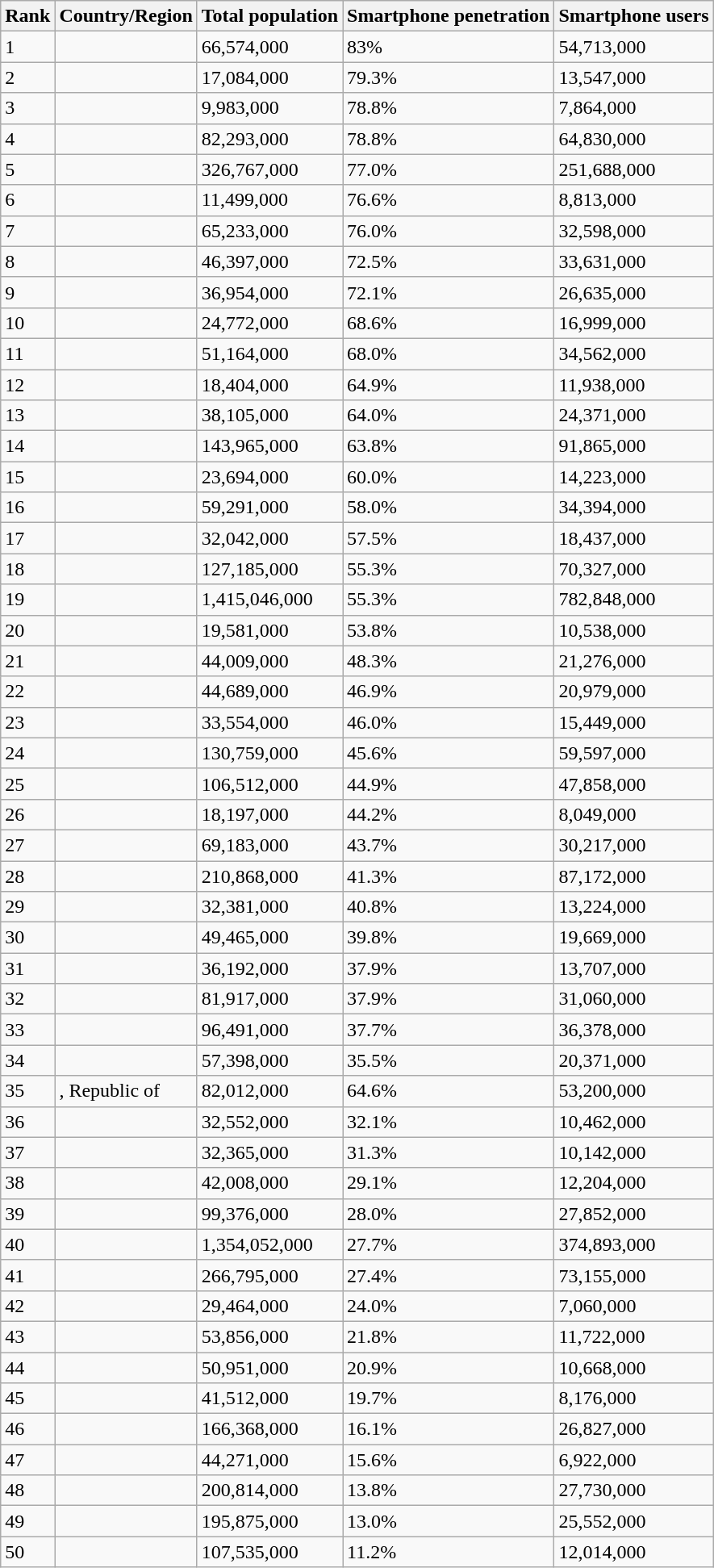<table class="wikitable sortable">
<tr>
<th>Rank</th>
<th>Country/Region</th>
<th>Total population</th>
<th>Smartphone penetration</th>
<th>Smartphone users</th>
</tr>
<tr>
<td>1</td>
<td></td>
<td>66,574,000</td>
<td>83%</td>
<td>54,713,000</td>
</tr>
<tr>
<td>2</td>
<td></td>
<td>17,084,000</td>
<td>79.3%</td>
<td>13,547,000</td>
</tr>
<tr>
<td>3</td>
<td></td>
<td>9,983,000</td>
<td>78.8%</td>
<td>7,864,000</td>
</tr>
<tr>
<td>4</td>
<td></td>
<td>82,293,000</td>
<td>78.8%</td>
<td>64,830,000</td>
</tr>
<tr>
<td>5</td>
<td></td>
<td>326,767,000</td>
<td>77.0%</td>
<td>251,688,000</td>
</tr>
<tr>
<td>6</td>
<td></td>
<td>11,499,000</td>
<td>76.6%</td>
<td>8,813,000</td>
</tr>
<tr>
<td>7</td>
<td></td>
<td>65,233,000</td>
<td>76.0%</td>
<td>32,598,000</td>
</tr>
<tr>
<td>8</td>
<td></td>
<td>46,397,000</td>
<td>72.5%</td>
<td>33,631,000</td>
</tr>
<tr>
<td>9</td>
<td></td>
<td>36,954,000</td>
<td>72.1%</td>
<td>26,635,000</td>
</tr>
<tr>
<td>10</td>
<td></td>
<td>24,772,000</td>
<td>68.6%</td>
<td>16,999,000</td>
</tr>
<tr>
<td>11</td>
<td></td>
<td>51,164,000</td>
<td>68.0%</td>
<td>34,562,000</td>
</tr>
<tr>
<td>12</td>
<td></td>
<td>18,404,000</td>
<td>64.9%</td>
<td>11,938,000</td>
</tr>
<tr>
<td>13</td>
<td></td>
<td>38,105,000</td>
<td>64.0%</td>
<td>24,371,000</td>
</tr>
<tr>
<td>14</td>
<td></td>
<td>143,965,000</td>
<td>63.8%</td>
<td>91,865,000</td>
</tr>
<tr>
<td>15</td>
<td></td>
<td>23,694,000</td>
<td>60.0%</td>
<td>14,223,000</td>
</tr>
<tr>
<td>16</td>
<td></td>
<td>59,291,000</td>
<td>58.0%</td>
<td>34,394,000</td>
</tr>
<tr>
<td>17</td>
<td></td>
<td>32,042,000</td>
<td>57.5%</td>
<td>18,437,000</td>
</tr>
<tr>
<td>18</td>
<td></td>
<td>127,185,000</td>
<td>55.3%</td>
<td>70,327,000</td>
</tr>
<tr>
<td>19</td>
<td></td>
<td>1,415,046,000</td>
<td>55.3%</td>
<td>782,848,000</td>
</tr>
<tr>
<td>20</td>
<td></td>
<td>19,581,000</td>
<td>53.8%</td>
<td>10,538,000</td>
</tr>
<tr>
<td>21</td>
<td></td>
<td>44,009,000</td>
<td>48.3%</td>
<td>21,276,000</td>
</tr>
<tr>
<td>22</td>
<td></td>
<td>44,689,000</td>
<td>46.9%</td>
<td>20,979,000</td>
</tr>
<tr>
<td>23</td>
<td></td>
<td>33,554,000</td>
<td>46.0%</td>
<td>15,449,000</td>
</tr>
<tr>
<td>24</td>
<td></td>
<td>130,759,000</td>
<td>45.6%</td>
<td>59,597,000</td>
</tr>
<tr>
<td>25</td>
<td></td>
<td>106,512,000</td>
<td>44.9%</td>
<td>47,858,000</td>
</tr>
<tr>
<td>26</td>
<td></td>
<td>18,197,000</td>
<td>44.2%</td>
<td>8,049,000</td>
</tr>
<tr>
<td>27</td>
<td></td>
<td>69,183,000</td>
<td>43.7%</td>
<td>30,217,000</td>
</tr>
<tr>
<td>28</td>
<td></td>
<td>210,868,000</td>
<td>41.3%</td>
<td>87,172,000</td>
</tr>
<tr>
<td>29</td>
<td></td>
<td>32,381,000</td>
<td>40.8%</td>
<td>13,224,000</td>
</tr>
<tr>
<td>30</td>
<td></td>
<td>49,465,000</td>
<td>39.8%</td>
<td>19,669,000</td>
</tr>
<tr>
<td>31</td>
<td></td>
<td>36,192,000</td>
<td>37.9%</td>
<td>13,707,000</td>
</tr>
<tr>
<td>32</td>
<td></td>
<td>81,917,000</td>
<td>37.9%</td>
<td>31,060,000</td>
</tr>
<tr>
<td>33</td>
<td></td>
<td>96,491,000</td>
<td>37.7%</td>
<td>36,378,000</td>
</tr>
<tr>
<td>34</td>
<td></td>
<td>57,398,000</td>
<td>35.5%</td>
<td>20,371,000</td>
</tr>
<tr>
<td>35</td>
<td>, Republic of</td>
<td>82,012,000</td>
<td>64.6%</td>
<td>53,200,000</td>
</tr>
<tr>
<td>36</td>
<td></td>
<td>32,552,000</td>
<td>32.1%</td>
<td>10,462,000</td>
</tr>
<tr>
<td>37</td>
<td></td>
<td>32,365,000</td>
<td>31.3%</td>
<td>10,142,000</td>
</tr>
<tr>
<td>38</td>
<td></td>
<td>42,008,000</td>
<td>29.1%</td>
<td>12,204,000</td>
</tr>
<tr>
<td>39</td>
<td></td>
<td>99,376,000</td>
<td>28.0%</td>
<td>27,852,000</td>
</tr>
<tr>
<td>40</td>
<td></td>
<td>1,354,052,000</td>
<td>27.7%</td>
<td>374,893,000</td>
</tr>
<tr>
<td>41</td>
<td></td>
<td>266,795,000</td>
<td>27.4%</td>
<td>73,155,000</td>
</tr>
<tr>
<td>42</td>
<td></td>
<td>29,464,000</td>
<td>24.0%</td>
<td>7,060,000</td>
</tr>
<tr>
<td>43</td>
<td></td>
<td>53,856,000</td>
<td>21.8%</td>
<td>11,722,000</td>
</tr>
<tr>
<td>44</td>
<td></td>
<td>50,951,000</td>
<td>20.9%</td>
<td>10,668,000</td>
</tr>
<tr>
<td>45</td>
<td></td>
<td>41,512,000</td>
<td>19.7%</td>
<td>8,176,000</td>
</tr>
<tr>
<td>46</td>
<td></td>
<td>166,368,000</td>
<td>16.1%</td>
<td>26,827,000</td>
</tr>
<tr>
<td>47</td>
<td></td>
<td>44,271,000</td>
<td>15.6%</td>
<td>6,922,000</td>
</tr>
<tr>
<td>48</td>
<td></td>
<td>200,814,000</td>
<td>13.8%</td>
<td>27,730,000</td>
</tr>
<tr>
<td>49</td>
<td></td>
<td>195,875,000</td>
<td>13.0%</td>
<td>25,552,000</td>
</tr>
<tr>
<td>50</td>
<td></td>
<td>107,535,000</td>
<td>11.2%</td>
<td>12,014,000</td>
</tr>
</table>
